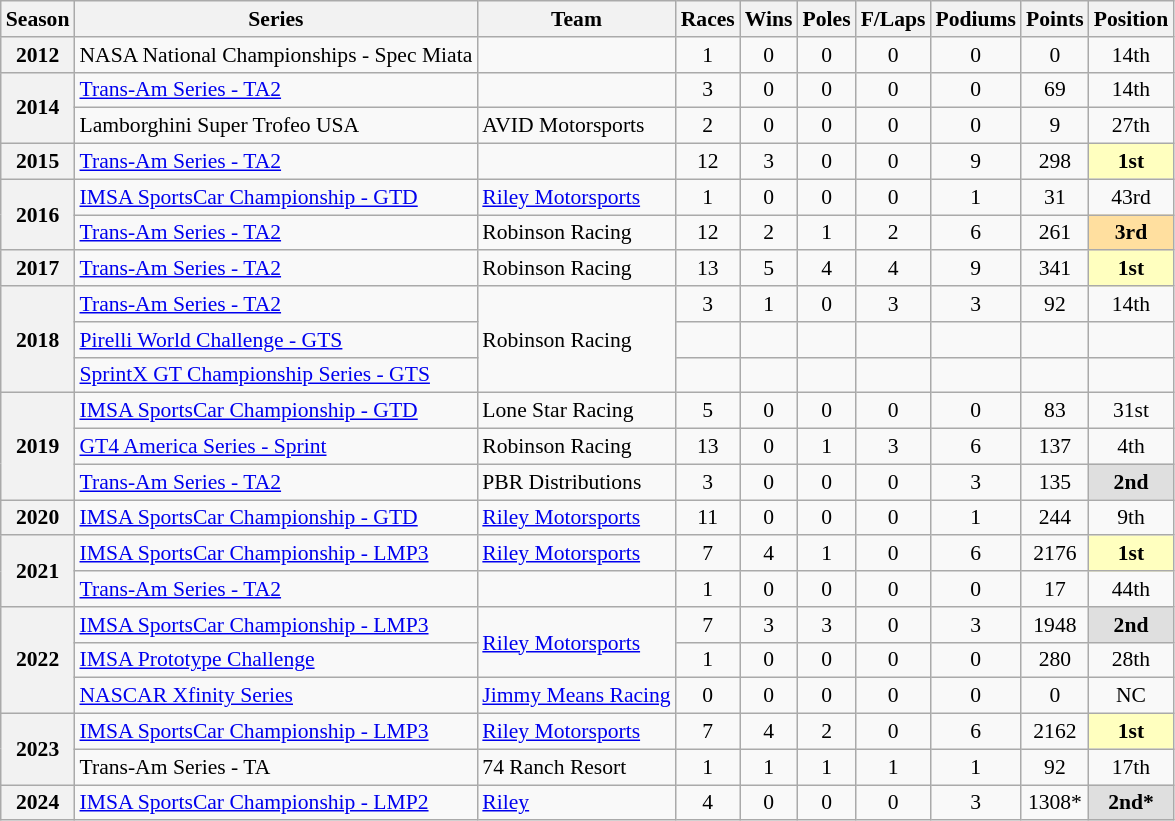<table class="wikitable" style="font-size: 90%; text-align:center">
<tr>
<th scope="col">Season</th>
<th scope="col">Series</th>
<th scope="col">Team</th>
<th scope="col">Races</th>
<th scope="col">Wins</th>
<th scope="col">Poles</th>
<th scope="col">F/Laps</th>
<th scope="col">Podiums</th>
<th scope="col">Points</th>
<th scope="col">Position</th>
</tr>
<tr>
<th>2012</th>
<td align=left>NASA National Championships - Spec Miata</td>
<td></td>
<td>1</td>
<td>0</td>
<td>0</td>
<td>0</td>
<td>0</td>
<td>0</td>
<td>14th</td>
</tr>
<tr>
<th rowspan="2">2014</th>
<td align=left><a href='#'>Trans-Am Series - TA2</a></td>
<td></td>
<td>3</td>
<td>0</td>
<td>0</td>
<td>0</td>
<td>0</td>
<td>69</td>
<td>14th</td>
</tr>
<tr>
<td align=left>Lamborghini Super Trofeo USA</td>
<td align=left>AVID Motorsports</td>
<td>2</td>
<td>0</td>
<td>0</td>
<td>0</td>
<td>0</td>
<td>9</td>
<td>27th</td>
</tr>
<tr>
<th>2015</th>
<td align=left><a href='#'>Trans-Am Series - TA2</a></td>
<td></td>
<td>12</td>
<td>3</td>
<td>0</td>
<td>0</td>
<td>9</td>
<td>298</td>
<td style="background:#FFFFBF;"><strong>1st</strong></td>
</tr>
<tr>
<th rowspan="2">2016</th>
<td align=left><a href='#'>IMSA SportsCar Championship - GTD</a></td>
<td align=left><a href='#'>Riley Motorsports</a></td>
<td>1</td>
<td>0</td>
<td>0</td>
<td>0</td>
<td>1</td>
<td>31</td>
<td>43rd</td>
</tr>
<tr>
<td align=left><a href='#'>Trans-Am Series - TA2</a></td>
<td align=left>Robinson Racing</td>
<td>12</td>
<td>2</td>
<td>1</td>
<td>2</td>
<td>6</td>
<td>261</td>
<td style="background:#FFDF9F;"><strong>3rd</strong></td>
</tr>
<tr>
<th>2017</th>
<td align=left><a href='#'>Trans-Am Series - TA2</a></td>
<td align=left>Robinson Racing</td>
<td>13</td>
<td>5</td>
<td>4</td>
<td>4</td>
<td>9</td>
<td>341</td>
<td style="background:#FFFFBF;"><strong>1st</strong></td>
</tr>
<tr>
<th rowspan="3">2018</th>
<td align=left><a href='#'>Trans-Am Series - TA2</a></td>
<td rowspan="3" align=left>Robinson Racing</td>
<td>3</td>
<td>1</td>
<td>0</td>
<td>3</td>
<td>3</td>
<td>92</td>
<td>14th</td>
</tr>
<tr>
<td align=left><a href='#'>Pirelli World Challenge - GTS</a></td>
<td></td>
<td></td>
<td></td>
<td></td>
<td></td>
<td></td>
<td></td>
</tr>
<tr>
<td align=left><a href='#'>SprintX GT Championship Series - GTS</a></td>
<td></td>
<td></td>
<td></td>
<td></td>
<td></td>
<td></td>
<td></td>
</tr>
<tr>
<th rowspan="3">2019</th>
<td align=left><a href='#'>IMSA SportsCar Championship - GTD</a></td>
<td align=left>Lone Star Racing</td>
<td>5</td>
<td>0</td>
<td>0</td>
<td>0</td>
<td>0</td>
<td>83</td>
<td>31st</td>
</tr>
<tr>
<td align=left><a href='#'>GT4 America Series - Sprint</a></td>
<td align=left>Robinson Racing</td>
<td>13</td>
<td>0</td>
<td>1</td>
<td>3</td>
<td>6</td>
<td>137</td>
<td>4th</td>
</tr>
<tr>
<td align=left><a href='#'>Trans-Am Series - TA2</a></td>
<td align=left>PBR Distributions</td>
<td>3</td>
<td>0</td>
<td>0</td>
<td>0</td>
<td>3</td>
<td>135</td>
<td style="background:#DFDFDF;"><strong>2nd</strong></td>
</tr>
<tr>
<th>2020</th>
<td align=left><a href='#'>IMSA SportsCar Championship - GTD</a></td>
<td align=left><a href='#'>Riley Motorsports</a></td>
<td>11</td>
<td>0</td>
<td>0</td>
<td>0</td>
<td>1</td>
<td>244</td>
<td>9th</td>
</tr>
<tr>
<th rowspan="2">2021</th>
<td align=left><a href='#'>IMSA SportsCar Championship - LMP3</a></td>
<td align=left><a href='#'>Riley Motorsports</a></td>
<td>7</td>
<td>4</td>
<td>1</td>
<td>0</td>
<td>6</td>
<td>2176</td>
<td style="background:#FFFFBF;"><strong>1st</strong></td>
</tr>
<tr>
<td align=left><a href='#'>Trans-Am Series - TA2</a></td>
<td></td>
<td>1</td>
<td>0</td>
<td>0</td>
<td>0</td>
<td>0</td>
<td>17</td>
<td>44th</td>
</tr>
<tr>
<th rowspan="3">2022</th>
<td align=left><a href='#'>IMSA SportsCar Championship - LMP3</a></td>
<td rowspan="2" align=left><a href='#'>Riley Motorsports</a></td>
<td>7</td>
<td>3</td>
<td>3</td>
<td>0</td>
<td>3</td>
<td>1948</td>
<td style="background:#DFDFDF;”"><strong>2nd</strong></td>
</tr>
<tr>
<td align=left><a href='#'>IMSA Prototype Challenge</a></td>
<td>1</td>
<td>0</td>
<td>0</td>
<td>0</td>
<td>0</td>
<td>280</td>
<td>28th</td>
</tr>
<tr>
<td align=left><a href='#'>NASCAR Xfinity Series</a></td>
<td align=left><a href='#'>Jimmy Means Racing</a></td>
<td>0</td>
<td>0</td>
<td>0</td>
<td>0</td>
<td>0</td>
<td>0</td>
<td>NC</td>
</tr>
<tr>
<th rowspan="2">2023</th>
<td align=left><a href='#'>IMSA SportsCar Championship - LMP3</a></td>
<td align=left><a href='#'>Riley Motorsports</a></td>
<td>7</td>
<td>4</td>
<td>2</td>
<td>0</td>
<td>6</td>
<td>2162</td>
<td style="background:#FFFFBF;"><strong>1st</strong></td>
</tr>
<tr>
<td align=left>Trans-Am Series - TA</td>
<td align=left>74 Ranch Resort</td>
<td>1</td>
<td>1</td>
<td>1</td>
<td>1</td>
<td>1</td>
<td>92</td>
<td>17th</td>
</tr>
<tr>
<th>2024</th>
<td align=left><a href='#'>IMSA SportsCar Championship - LMP2</a></td>
<td align=left><a href='#'>Riley</a></td>
<td>4</td>
<td>0</td>
<td>0</td>
<td>0</td>
<td>3</td>
<td>1308*</td>
<td style="background:#DFDFDF;"><strong>2nd*</strong></td>
</tr>
</table>
